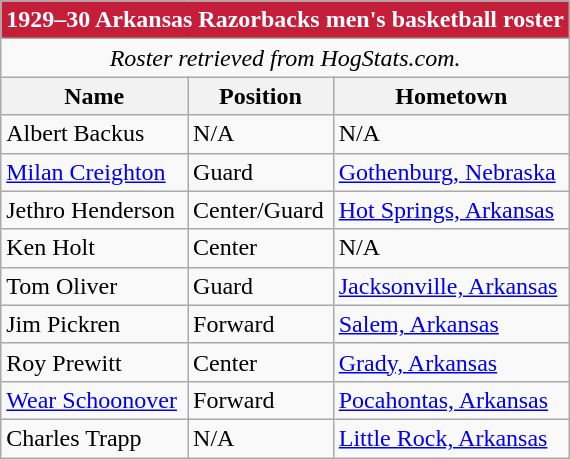<table class="wikitable">
<tr>
<td colspan="9" style="background-color: #C41E3A; color: #FFFFFF"><strong>1929–30 Arkansas Razorbacks men's basketball roster</strong></td>
</tr>
<tr>
<td colspan="9" align="center"><em>Roster retrieved from HogStats.com. </em></td>
</tr>
<tr>
<th>Name</th>
<th>Position</th>
<th>Hometown</th>
</tr>
<tr>
<td>Albert Backus</td>
<td>N/A</td>
<td>N/A</td>
</tr>
<tr>
<td><a href='#'>Milan Creighton</a></td>
<td>Guard</td>
<td><a href='#'>Gothenburg, Nebraska</a></td>
</tr>
<tr>
<td>Jethro Henderson</td>
<td>Center/Guard</td>
<td><a href='#'>Hot Springs, Arkansas</a></td>
</tr>
<tr>
<td>Ken Holt</td>
<td>Center</td>
<td>N/A</td>
</tr>
<tr>
<td>Tom Oliver</td>
<td>Guard</td>
<td><a href='#'>Jacksonville, Arkansas</a></td>
</tr>
<tr>
<td>Jim Pickren</td>
<td>Forward</td>
<td><a href='#'>Salem, Arkansas</a></td>
</tr>
<tr>
<td>Roy Prewitt</td>
<td>Center</td>
<td><a href='#'>Grady, Arkansas</a></td>
</tr>
<tr>
<td><a href='#'>Wear Schoonover</a></td>
<td>Forward</td>
<td><a href='#'>Pocahontas, Arkansas</a></td>
</tr>
<tr>
<td>Charles Trapp</td>
<td>N/A</td>
<td><a href='#'>Little Rock, Arkansas</a></td>
</tr>
</table>
